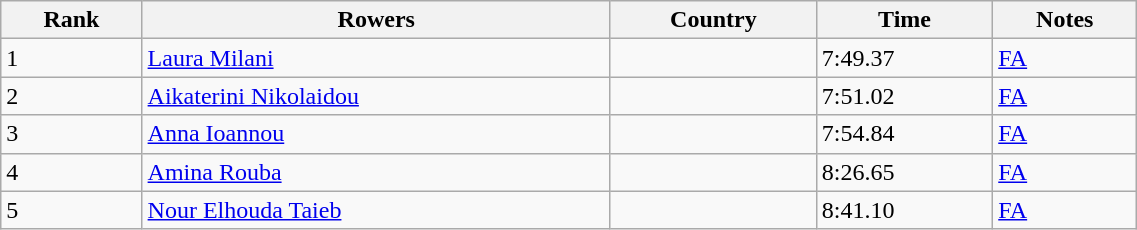<table class="wikitable" width=60%>
<tr>
<th>Rank</th>
<th>Rowers</th>
<th>Country</th>
<th>Time</th>
<th>Notes</th>
</tr>
<tr>
<td>1</td>
<td><a href='#'>Laura Milani</a></td>
<td></td>
<td>7:49.37</td>
<td><a href='#'>FA</a></td>
</tr>
<tr>
<td>2</td>
<td><a href='#'>Aikaterini Nikolaidou</a></td>
<td></td>
<td>7:51.02</td>
<td><a href='#'>FA</a></td>
</tr>
<tr>
<td>3</td>
<td><a href='#'>Anna Ioannou</a></td>
<td></td>
<td>7:54.84</td>
<td><a href='#'>FA</a></td>
</tr>
<tr>
<td>4</td>
<td><a href='#'>Amina Rouba</a></td>
<td></td>
<td>8:26.65</td>
<td><a href='#'>FA</a></td>
</tr>
<tr>
<td>5</td>
<td><a href='#'>Nour Elhouda Taieb</a></td>
<td></td>
<td>8:41.10</td>
<td><a href='#'>FA</a></td>
</tr>
</table>
